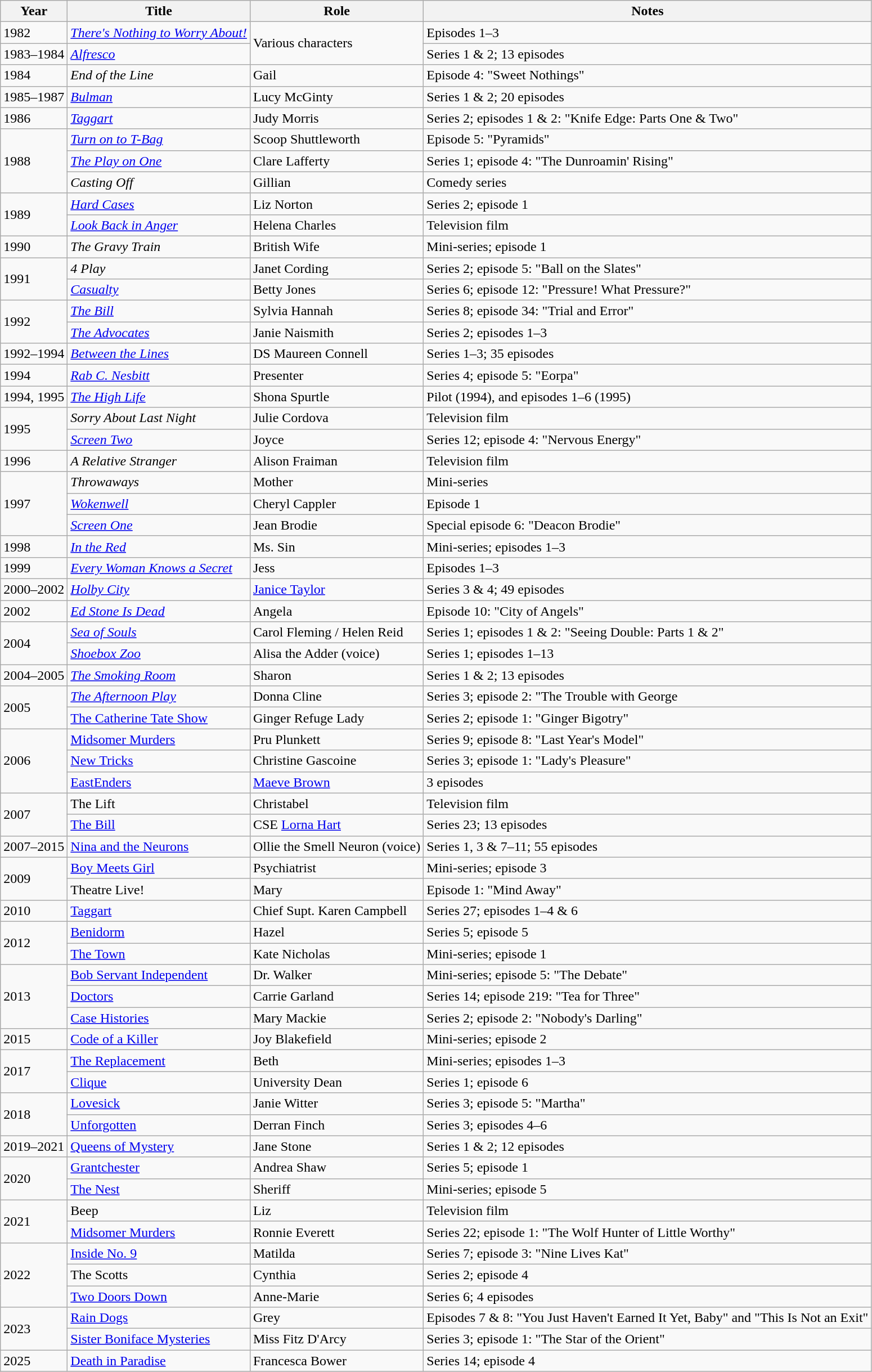<table class="wikitable">
<tr>
<th>Year</th>
<th>Title</th>
<th>Role</th>
<th>Notes</th>
</tr>
<tr>
<td>1982</td>
<td><em><a href='#'>There's Nothing to Worry About!</a></em></td>
<td rowspan="2">Various characters</td>
<td>Episodes 1–3</td>
</tr>
<tr>
<td>1983–1984</td>
<td><em><a href='#'>Alfresco</a></em></td>
<td>Series 1 & 2; 13 episodes</td>
</tr>
<tr>
<td>1984</td>
<td><em>End of the Line</em></td>
<td>Gail</td>
<td>Episode 4: "Sweet Nothings"</td>
</tr>
<tr>
<td>1985–1987</td>
<td><em><a href='#'>Bulman</a></em></td>
<td>Lucy McGinty</td>
<td>Series 1 & 2; 20 episodes</td>
</tr>
<tr>
<td>1986</td>
<td><em><a href='#'>Taggart</a></em></td>
<td>Judy Morris</td>
<td>Series 2; episodes 1 & 2: "Knife Edge: Parts One & Two"</td>
</tr>
<tr>
<td rowspan="3">1988</td>
<td><em><a href='#'>Turn on to T-Bag</a></em></td>
<td>Scoop Shuttleworth</td>
<td>Episode 5: "Pyramids"</td>
</tr>
<tr>
<td><em><a href='#'>The Play on One</a></em></td>
<td>Clare Lafferty</td>
<td>Series 1; episode 4: "The Dunroamin' Rising"</td>
</tr>
<tr>
<td><em>Casting Off</em></td>
<td>Gillian</td>
<td>Comedy series</td>
</tr>
<tr>
<td rowspan="2">1989</td>
<td><em><a href='#'>Hard Cases</a></em></td>
<td>Liz Norton</td>
<td>Series 2; episode 1</td>
</tr>
<tr>
<td><em><a href='#'>Look Back in Anger</a></em></td>
<td>Helena Charles</td>
<td>Television film</td>
</tr>
<tr>
<td>1990</td>
<td><em>The Gravy Train</em></td>
<td>British Wife</td>
<td>Mini-series; episode 1</td>
</tr>
<tr>
<td rowspan="2">1991</td>
<td><em>4 Play</em></td>
<td>Janet Cording</td>
<td>Series 2; episode 5: "Ball on the Slates"</td>
</tr>
<tr>
<td><em><a href='#'>Casualty</a></em></td>
<td>Betty Jones</td>
<td>Series 6; episode 12: "Pressure! What Pressure?"</td>
</tr>
<tr>
<td rowspan="2">1992</td>
<td><em><a href='#'>The Bill</a></em></td>
<td>Sylvia Hannah</td>
<td>Series 8; episode 34: "Trial and Error"</td>
</tr>
<tr>
<td><em><a href='#'>The Advocates</a></em></td>
<td>Janie Naismith</td>
<td>Series 2; episodes 1–3</td>
</tr>
<tr>
<td>1992–1994</td>
<td><em><a href='#'>Between the Lines</a></em></td>
<td>DS Maureen Connell</td>
<td>Series 1–3; 35 episodes</td>
</tr>
<tr>
<td>1994</td>
<td><em><a href='#'>Rab C. Nesbitt</a></em></td>
<td>Presenter</td>
<td>Series 4; episode 5: "Eorpa"</td>
</tr>
<tr>
<td>1994, 1995</td>
<td><em><a href='#'>The High Life</a></em></td>
<td>Shona Spurtle</td>
<td>Pilot (1994), and episodes 1–6 (1995)</td>
</tr>
<tr>
<td rowspan="2">1995</td>
<td><em>Sorry About Last Night</em></td>
<td>Julie Cordova</td>
<td>Television film</td>
</tr>
<tr>
<td><em><a href='#'>Screen Two</a></em></td>
<td>Joyce</td>
<td>Series 12; episode 4: "Nervous Energy"</td>
</tr>
<tr>
<td>1996</td>
<td><em>A Relative Stranger</em></td>
<td>Alison Fraiman</td>
<td>Television film</td>
</tr>
<tr>
<td rowspan="3">1997</td>
<td><em>Throwaways</em></td>
<td>Mother</td>
<td>Mini-series</td>
</tr>
<tr>
<td><em><a href='#'>Wokenwell</a></em></td>
<td>Cheryl Cappler</td>
<td>Episode 1</td>
</tr>
<tr>
<td><em><a href='#'>Screen One</a></em></td>
<td>Jean Brodie</td>
<td>Special episode 6: "Deacon Brodie"</td>
</tr>
<tr>
<td>1998</td>
<td><em><a href='#'>In the Red</a></em></td>
<td>Ms. Sin</td>
<td>Mini-series; episodes 1–3</td>
</tr>
<tr>
<td>1999</td>
<td><em><a href='#'>Every Woman Knows a Secret</a></em></td>
<td>Jess</td>
<td>Episodes 1–3</td>
</tr>
<tr>
<td>2000–2002</td>
<td><em><a href='#'>Holby City</a></em></td>
<td><a href='#'>Janice Taylor</a></td>
<td>Series 3 & 4; 49 episodes</td>
</tr>
<tr>
<td>2002</td>
<td><em><a href='#'>Ed Stone Is Dead</a></em></td>
<td>Angela</td>
<td>Episode 10: "City of Angels"</td>
</tr>
<tr>
<td rowspan="2">2004</td>
<td><em><a href='#'>Sea of Souls</a></em></td>
<td>Carol Fleming / Helen Reid</td>
<td>Series 1; episodes 1 & 2: "Seeing Double: Parts 1 & 2"</td>
</tr>
<tr>
<td><em><a href='#'>Shoebox Zoo</a></em></td>
<td>Alisa the Adder (voice)</td>
<td>Series 1; episodes 1–13</td>
</tr>
<tr>
<td>2004–2005</td>
<td><em><a href='#'>The Smoking Room</a></em></td>
<td>Sharon</td>
<td>Series 1 & 2; 13 episodes</td>
</tr>
<tr>
<td rowspan="2">2005</td>
<td><em><a href='#'>The Afternoon Play</a></em></td>
<td>Donna Cline</td>
<td>Series 3; episode 2: "The Trouble with George<em></td>
</tr>
<tr>
<td></em><a href='#'>The Catherine Tate Show</a><em></td>
<td>Ginger Refuge Lady</td>
<td>Series 2; episode 1: "Ginger Bigotry"</td>
</tr>
<tr>
<td rowspan="3">2006</td>
<td></em><a href='#'>Midsomer Murders</a><em></td>
<td>Pru Plunkett</td>
<td>Series 9; episode 8: "Last Year's Model"</td>
</tr>
<tr>
<td></em><a href='#'>New Tricks</a><em></td>
<td>Christine Gascoine</td>
<td>Series 3; episode 1: "Lady's Pleasure"</td>
</tr>
<tr>
<td></em><a href='#'>EastEnders</a><em></td>
<td><a href='#'>Maeve Brown</a></td>
<td>3 episodes</td>
</tr>
<tr>
<td rowspan="2">2007</td>
<td></em>The Lift<em></td>
<td>Christabel</td>
<td>Television film</td>
</tr>
<tr>
<td></em><a href='#'>The Bill</a><em></td>
<td>CSE <a href='#'>Lorna Hart</a></td>
<td>Series 23; 13 episodes</td>
</tr>
<tr>
<td>2007–2015</td>
<td></em><a href='#'>Nina and the Neurons</a><em></td>
<td>Ollie the Smell Neuron (voice)</td>
<td>Series 1, 3 & 7–11; 55 episodes</td>
</tr>
<tr>
<td rowspan="2">2009</td>
<td></em><a href='#'>Boy Meets Girl</a><em></td>
<td>Psychiatrist</td>
<td>Mini-series; episode 3</td>
</tr>
<tr>
<td></em>Theatre Live!<em></td>
<td>Mary</td>
<td>Episode 1: "Mind Away"</td>
</tr>
<tr>
<td>2010</td>
<td></em><a href='#'>Taggart</a><em></td>
<td>Chief Supt. Karen Campbell</td>
<td>Series 27; episodes 1–4 & 6</td>
</tr>
<tr>
<td rowspan="2">2012</td>
<td></em><a href='#'>Benidorm</a><em></td>
<td>Hazel</td>
<td>Series 5; episode 5</td>
</tr>
<tr>
<td></em><a href='#'>The Town</a><em></td>
<td>Kate Nicholas</td>
<td>Mini-series; episode 1</td>
</tr>
<tr>
<td rowspan="3">2013</td>
<td></em><a href='#'>Bob Servant Independent</a><em></td>
<td>Dr. Walker</td>
<td>Mini-series; episode 5: "The Debate"</td>
</tr>
<tr>
<td></em><a href='#'>Doctors</a><em></td>
<td>Carrie Garland</td>
<td>Series 14; episode 219: "Tea for Three"</td>
</tr>
<tr>
<td></em><a href='#'>Case Histories</a><em></td>
<td>Mary Mackie</td>
<td>Series 2; episode 2: "Nobody's Darling"</td>
</tr>
<tr>
<td>2015</td>
<td></em><a href='#'>Code of a Killer</a><em></td>
<td>Joy Blakefield</td>
<td>Mini-series; episode 2</td>
</tr>
<tr>
<td rowspan="2">2017</td>
<td></em><a href='#'>The Replacement</a><em></td>
<td>Beth</td>
<td>Mini-series; episodes 1–3</td>
</tr>
<tr>
<td></em><a href='#'>Clique</a><em></td>
<td>University Dean</td>
<td>Series 1; episode 6</td>
</tr>
<tr>
<td rowspan="2">2018</td>
<td></em><a href='#'>Lovesick</a><em></td>
<td>Janie Witter</td>
<td>Series 3; episode 5: "Martha"</td>
</tr>
<tr>
<td></em><a href='#'>Unforgotten</a><em></td>
<td>Derran Finch</td>
<td>Series 3; episodes 4–6</td>
</tr>
<tr>
<td>2019–2021</td>
<td></em><a href='#'>Queens of Mystery</a><em></td>
<td>Jane Stone</td>
<td>Series 1 & 2; 12 episodes</td>
</tr>
<tr>
<td rowspan="2">2020</td>
<td></em><a href='#'>Grantchester</a><em></td>
<td>Andrea Shaw</td>
<td>Series 5; episode 1</td>
</tr>
<tr>
<td></em><a href='#'>The Nest</a><em></td>
<td>Sheriff</td>
<td>Mini-series; episode 5</td>
</tr>
<tr>
<td rowspan="2">2021</td>
<td></em>Beep<em></td>
<td>Liz</td>
<td>Television film</td>
</tr>
<tr>
<td></em><a href='#'>Midsomer Murders</a><em></td>
<td>Ronnie Everett</td>
<td>Series 22; episode 1: "The Wolf Hunter of Little Worthy"</td>
</tr>
<tr>
<td rowspan="3">2022</td>
<td></em><a href='#'>Inside No. 9</a><em></td>
<td>Matilda</td>
<td>Series 7; episode 3: "Nine Lives Kat"</td>
</tr>
<tr>
<td></em>The Scotts<em></td>
<td>Cynthia</td>
<td>Series 2; episode 4</td>
</tr>
<tr>
<td></em><a href='#'>Two Doors Down</a><em></td>
<td>Anne-Marie</td>
<td>Series 6; 4 episodes</td>
</tr>
<tr>
<td rowspan="2">2023</td>
<td></em><a href='#'>Rain Dogs</a><em></td>
<td>Grey</td>
<td>Episodes 7 & 8: "You Just Haven't Earned It Yet, Baby" and "This Is Not an Exit"</td>
</tr>
<tr>
<td></em><a href='#'>Sister Boniface Mysteries</a><em></td>
<td>Miss Fitz D'Arcy</td>
<td>Series 3; episode 1: "The Star of the Orient"</td>
</tr>
<tr>
<td>2025</td>
<td></em><a href='#'>Death in Paradise</a><em></td>
<td>Francesca Bower</td>
<td>Series 14; episode 4</td>
</tr>
</table>
